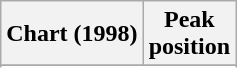<table class="wikitable sortable plainrowheaders">
<tr>
<th scope="col">Chart (1998)</th>
<th scope="col">Peak<br>position</th>
</tr>
<tr>
</tr>
<tr>
</tr>
<tr>
</tr>
<tr>
</tr>
<tr>
</tr>
</table>
